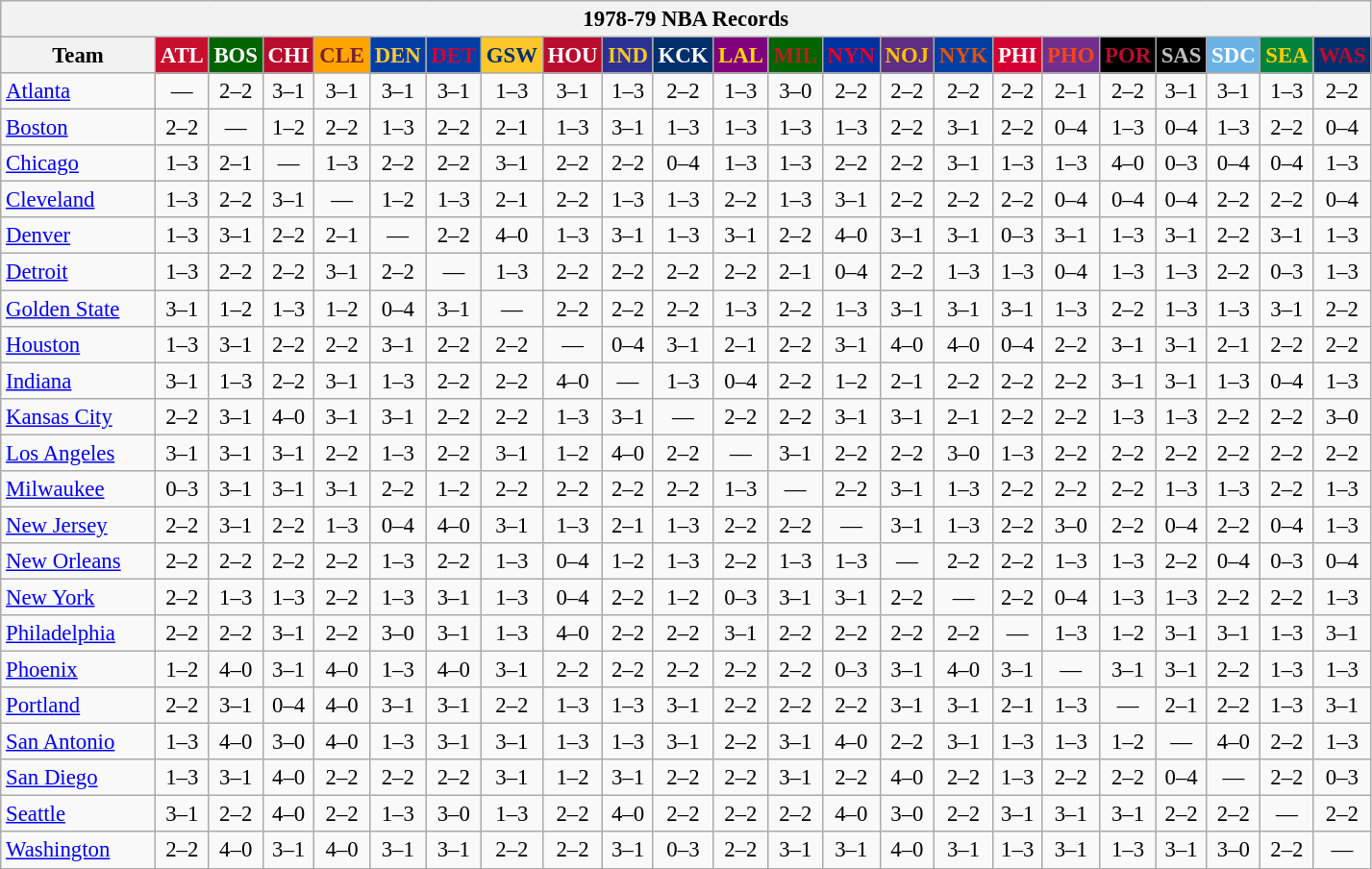<table class="wikitable" style="font-size:95%; text-align:center;">
<tr>
<th colspan=23>1978-79 NBA Records</th>
</tr>
<tr>
<th width=100>Team</th>
<th style="background:#C90F2E;color:#FFFFFF;width=35">ATL</th>
<th style="background:#006400;color:#FFFFFF;width=35">BOS</th>
<th style="background:#BA0C2F;color:#FFFFFF;width=35">CHI</th>
<th style="background:#FFA402;color:#77222F;width=35">CLE</th>
<th style="background:#003EA4;color:#FDC835;width=35">DEN</th>
<th style="background:#003EA4;color:#D50032;width=35">DET</th>
<th style="background:#FFC62C;color:#012F6B;width=35">GSW</th>
<th style="background:#BA0C2F;color:#FFFFFF;width=35">HOU</th>
<th style="background:#2C3294;color:#FCC624;width=35">IND</th>
<th style="background:#012F6B;color:#FFFFFF;width=35">KCK</th>
<th style="background:#800080;color:#FFD700;width=35">LAL</th>
<th style="background:#006400;color:#B22222;width=35">MIL</th>
<th style="background:#0032A1;color:#E5002B;width=35">NYN</th>
<th style="background:#5C2F83;color:#FCC200;width=35">NOJ</th>
<th style="background:#003EA4;color:#E35208;width=35">NYK</th>
<th style="background:#D40032;color:#FFFFFF;width=35">PHI</th>
<th style="background:#702F8B;color:#FA4417;width=35">PHO</th>
<th style="background:#000000;color:#BA0C2F;width=35">POR</th>
<th style="background:#000000;color:#C0C0C0;width=35">SAS</th>
<th style="background:#6BB3E6;color:#FFFFFF;width=35">SDC</th>
<th style="background:#00843D;color:#FFCD01;width=35">SEA</th>
<th style="background:#012F6D;color:#BA0C2F;width=35">WAS</th>
</tr>
<tr>
<td style="text-align:left;"><a href='#'>Atlanta</a></td>
<td>—</td>
<td>2–2</td>
<td>3–1</td>
<td>3–1</td>
<td>3–1</td>
<td>3–1</td>
<td>1–3</td>
<td>3–1</td>
<td>1–3</td>
<td>2–2</td>
<td>1–3</td>
<td>3–0</td>
<td>2–2</td>
<td>2–2</td>
<td>2–2</td>
<td>2–2</td>
<td>2–1</td>
<td>2–2</td>
<td>3–1</td>
<td>3–1</td>
<td>1–3</td>
<td>2–2</td>
</tr>
<tr>
<td style="text-align:left;"><a href='#'>Boston</a></td>
<td>2–2</td>
<td>—</td>
<td>1–2</td>
<td>2–2</td>
<td>1–3</td>
<td>2–2</td>
<td>2–1</td>
<td>1–3</td>
<td>3–1</td>
<td>1–3</td>
<td>1–3</td>
<td>1–3</td>
<td>1–3</td>
<td>2–2</td>
<td>3–1</td>
<td>2–2</td>
<td>0–4</td>
<td>1–3</td>
<td>0–4</td>
<td>1–3</td>
<td>2–2</td>
<td>0–4</td>
</tr>
<tr>
<td style="text-align:left;"><a href='#'>Chicago</a></td>
<td>1–3</td>
<td>2–1</td>
<td>—</td>
<td>1–3</td>
<td>2–2</td>
<td>2–2</td>
<td>3–1</td>
<td>2–2</td>
<td>2–2</td>
<td>0–4</td>
<td>1–3</td>
<td>1–3</td>
<td>2–2</td>
<td>2–2</td>
<td>3–1</td>
<td>1–3</td>
<td>1–3</td>
<td>4–0</td>
<td>0–3</td>
<td>0–4</td>
<td>0–4</td>
<td>1–3</td>
</tr>
<tr>
<td style="text-align:left;"><a href='#'>Cleveland</a></td>
<td>1–3</td>
<td>2–2</td>
<td>3–1</td>
<td>—</td>
<td>1–2</td>
<td>1–3</td>
<td>2–1</td>
<td>2–2</td>
<td>1–3</td>
<td>1–3</td>
<td>2–2</td>
<td>1–3</td>
<td>3–1</td>
<td>2–2</td>
<td>2–2</td>
<td>2–2</td>
<td>0–4</td>
<td>0–4</td>
<td>0–4</td>
<td>2–2</td>
<td>2–2</td>
<td>0–4</td>
</tr>
<tr>
<td style="text-align:left;"><a href='#'>Denver</a></td>
<td>1–3</td>
<td>3–1</td>
<td>2–2</td>
<td>2–1</td>
<td>—</td>
<td>2–2</td>
<td>4–0</td>
<td>1–3</td>
<td>3–1</td>
<td>1–3</td>
<td>3–1</td>
<td>2–2</td>
<td>4–0</td>
<td>3–1</td>
<td>3–1</td>
<td>0–3</td>
<td>3–1</td>
<td>1–3</td>
<td>3–1</td>
<td>2–2</td>
<td>3–1</td>
<td>1–3</td>
</tr>
<tr>
<td style="text-align:left;"><a href='#'>Detroit</a></td>
<td>1–3</td>
<td>2–2</td>
<td>2–2</td>
<td>3–1</td>
<td>2–2</td>
<td>—</td>
<td>1–3</td>
<td>2–2</td>
<td>2–2</td>
<td>2–2</td>
<td>2–2</td>
<td>2–1</td>
<td>0–4</td>
<td>2–2</td>
<td>1–3</td>
<td>1–3</td>
<td>0–4</td>
<td>1–3</td>
<td>1–3</td>
<td>2–2</td>
<td>0–3</td>
<td>1–3</td>
</tr>
<tr>
<td style="text-align:left;"><a href='#'>Golden State</a></td>
<td>3–1</td>
<td>1–2</td>
<td>1–3</td>
<td>1–2</td>
<td>0–4</td>
<td>3–1</td>
<td>—</td>
<td>2–2</td>
<td>2–2</td>
<td>2–2</td>
<td>1–3</td>
<td>2–2</td>
<td>1–3</td>
<td>3–1</td>
<td>3–1</td>
<td>3–1</td>
<td>1–3</td>
<td>2–2</td>
<td>1–3</td>
<td>1–3</td>
<td>3–1</td>
<td>2–2</td>
</tr>
<tr>
<td style="text-align:left;"><a href='#'>Houston</a></td>
<td>1–3</td>
<td>3–1</td>
<td>2–2</td>
<td>2–2</td>
<td>3–1</td>
<td>2–2</td>
<td>2–2</td>
<td>—</td>
<td>0–4</td>
<td>3–1</td>
<td>2–1</td>
<td>2–2</td>
<td>3–1</td>
<td>4–0</td>
<td>4–0</td>
<td>0–4</td>
<td>2–2</td>
<td>3–1</td>
<td>3–1</td>
<td>2–1</td>
<td>2–2</td>
<td>2–2</td>
</tr>
<tr>
<td style="text-align:left;"><a href='#'>Indiana</a></td>
<td>3–1</td>
<td>1–3</td>
<td>2–2</td>
<td>3–1</td>
<td>1–3</td>
<td>2–2</td>
<td>2–2</td>
<td>4–0</td>
<td>—</td>
<td>1–3</td>
<td>0–4</td>
<td>2–2</td>
<td>1–2</td>
<td>2–1</td>
<td>2–2</td>
<td>2–2</td>
<td>2–2</td>
<td>3–1</td>
<td>3–1</td>
<td>1–3</td>
<td>0–4</td>
<td>1–3</td>
</tr>
<tr>
<td style="text-align:left;"><a href='#'>Kansas City</a></td>
<td>2–2</td>
<td>3–1</td>
<td>4–0</td>
<td>3–1</td>
<td>3–1</td>
<td>2–2</td>
<td>2–2</td>
<td>1–3</td>
<td>3–1</td>
<td>—</td>
<td>2–2</td>
<td>2–2</td>
<td>3–1</td>
<td>3–1</td>
<td>2–1</td>
<td>2–2</td>
<td>2–2</td>
<td>1–3</td>
<td>1–3</td>
<td>2–2</td>
<td>2–2</td>
<td>3–0</td>
</tr>
<tr>
<td style="text-align:left;"><a href='#'>Los Angeles</a></td>
<td>3–1</td>
<td>3–1</td>
<td>3–1</td>
<td>2–2</td>
<td>1–3</td>
<td>2–2</td>
<td>3–1</td>
<td>1–2</td>
<td>4–0</td>
<td>2–2</td>
<td>—</td>
<td>3–1</td>
<td>2–2</td>
<td>2–2</td>
<td>3–0</td>
<td>1–3</td>
<td>2–2</td>
<td>2–2</td>
<td>2–2</td>
<td>2–2</td>
<td>2–2</td>
<td>2–2</td>
</tr>
<tr>
<td style="text-align:left;"><a href='#'>Milwaukee</a></td>
<td>0–3</td>
<td>3–1</td>
<td>3–1</td>
<td>3–1</td>
<td>2–2</td>
<td>1–2</td>
<td>2–2</td>
<td>2–2</td>
<td>2–2</td>
<td>2–2</td>
<td>1–3</td>
<td>—</td>
<td>2–2</td>
<td>3–1</td>
<td>1–3</td>
<td>2–2</td>
<td>2–2</td>
<td>2–2</td>
<td>1–3</td>
<td>1–3</td>
<td>2–2</td>
<td>1–3</td>
</tr>
<tr>
<td style="text-align:left;"><a href='#'>New Jersey</a></td>
<td>2–2</td>
<td>3–1</td>
<td>2–2</td>
<td>1–3</td>
<td>0–4</td>
<td>4–0</td>
<td>3–1</td>
<td>1–3</td>
<td>2–1</td>
<td>1–3</td>
<td>2–2</td>
<td>2–2</td>
<td>—</td>
<td>3–1</td>
<td>1–3</td>
<td>2–2</td>
<td>3–0</td>
<td>2–2</td>
<td>0–4</td>
<td>2–2</td>
<td>0–4</td>
<td>1–3</td>
</tr>
<tr>
<td style="text-align:left;"><a href='#'>New Orleans</a></td>
<td>2–2</td>
<td>2–2</td>
<td>2–2</td>
<td>2–2</td>
<td>1–3</td>
<td>2–2</td>
<td>1–3</td>
<td>0–4</td>
<td>1–2</td>
<td>1–3</td>
<td>2–2</td>
<td>1–3</td>
<td>1–3</td>
<td>—</td>
<td>2–2</td>
<td>2–2</td>
<td>1–3</td>
<td>1–3</td>
<td>2–2</td>
<td>0–4</td>
<td>0–3</td>
<td>0–4</td>
</tr>
<tr>
<td style="text-align:left;"><a href='#'>New York</a></td>
<td>2–2</td>
<td>1–3</td>
<td>1–3</td>
<td>2–2</td>
<td>1–3</td>
<td>3–1</td>
<td>1–3</td>
<td>0–4</td>
<td>2–2</td>
<td>1–2</td>
<td>0–3</td>
<td>3–1</td>
<td>3–1</td>
<td>2–2</td>
<td>—</td>
<td>2–2</td>
<td>0–4</td>
<td>1–3</td>
<td>1–3</td>
<td>2–2</td>
<td>2–2</td>
<td>1–3</td>
</tr>
<tr>
<td style="text-align:left;"><a href='#'>Philadelphia</a></td>
<td>2–2</td>
<td>2–2</td>
<td>3–1</td>
<td>2–2</td>
<td>3–0</td>
<td>3–1</td>
<td>1–3</td>
<td>4–0</td>
<td>2–2</td>
<td>2–2</td>
<td>3–1</td>
<td>2–2</td>
<td>2–2</td>
<td>2–2</td>
<td>2–2</td>
<td>—</td>
<td>1–3</td>
<td>1–2</td>
<td>3–1</td>
<td>3–1</td>
<td>1–3</td>
<td>3–1</td>
</tr>
<tr>
<td style="text-align:left;"><a href='#'>Phoenix</a></td>
<td>1–2</td>
<td>4–0</td>
<td>3–1</td>
<td>4–0</td>
<td>1–3</td>
<td>4–0</td>
<td>3–1</td>
<td>2–2</td>
<td>2–2</td>
<td>2–2</td>
<td>2–2</td>
<td>2–2</td>
<td>0–3</td>
<td>3–1</td>
<td>4–0</td>
<td>3–1</td>
<td>—</td>
<td>3–1</td>
<td>3–1</td>
<td>2–2</td>
<td>1–3</td>
<td>1–3</td>
</tr>
<tr>
<td style="text-align:left;"><a href='#'>Portland</a></td>
<td>2–2</td>
<td>3–1</td>
<td>0–4</td>
<td>4–0</td>
<td>3–1</td>
<td>3–1</td>
<td>2–2</td>
<td>1–3</td>
<td>1–3</td>
<td>3–1</td>
<td>2–2</td>
<td>2–2</td>
<td>2–2</td>
<td>3–1</td>
<td>3–1</td>
<td>2–1</td>
<td>1–3</td>
<td>—</td>
<td>2–1</td>
<td>2–2</td>
<td>1–3</td>
<td>3–1</td>
</tr>
<tr>
<td style="text-align:left;"><a href='#'>San Antonio</a></td>
<td>1–3</td>
<td>4–0</td>
<td>3–0</td>
<td>4–0</td>
<td>1–3</td>
<td>3–1</td>
<td>3–1</td>
<td>1–3</td>
<td>1–3</td>
<td>3–1</td>
<td>2–2</td>
<td>3–1</td>
<td>4–0</td>
<td>2–2</td>
<td>3–1</td>
<td>1–3</td>
<td>1–3</td>
<td>1–2</td>
<td>—</td>
<td>4–0</td>
<td>2–2</td>
<td>1–3</td>
</tr>
<tr>
<td style="text-align:left;"><a href='#'>San Diego</a></td>
<td>1–3</td>
<td>3–1</td>
<td>4–0</td>
<td>2–2</td>
<td>2–2</td>
<td>2–2</td>
<td>3–1</td>
<td>1–2</td>
<td>3–1</td>
<td>2–2</td>
<td>2–2</td>
<td>3–1</td>
<td>2–2</td>
<td>4–0</td>
<td>2–2</td>
<td>1–3</td>
<td>2–2</td>
<td>2–2</td>
<td>0–4</td>
<td>—</td>
<td>2–2</td>
<td>0–3</td>
</tr>
<tr>
<td style="text-align:left;"><a href='#'>Seattle</a></td>
<td>3–1</td>
<td>2–2</td>
<td>4–0</td>
<td>2–2</td>
<td>1–3</td>
<td>3–0</td>
<td>1–3</td>
<td>2–2</td>
<td>4–0</td>
<td>2–2</td>
<td>2–2</td>
<td>2–2</td>
<td>4–0</td>
<td>3–0</td>
<td>2–2</td>
<td>3–1</td>
<td>3–1</td>
<td>3–1</td>
<td>2–2</td>
<td>2–2</td>
<td>—</td>
<td>2–2</td>
</tr>
<tr>
<td style="text-align:left;"><a href='#'>Washington</a></td>
<td>2–2</td>
<td>4–0</td>
<td>3–1</td>
<td>4–0</td>
<td>3–1</td>
<td>3–1</td>
<td>2–2</td>
<td>2–2</td>
<td>3–1</td>
<td>0–3</td>
<td>2–2</td>
<td>3–1</td>
<td>3–1</td>
<td>4–0</td>
<td>3–1</td>
<td>1–3</td>
<td>3–1</td>
<td>1–3</td>
<td>3–1</td>
<td>3–0</td>
<td>2–2</td>
<td>—</td>
</tr>
</table>
